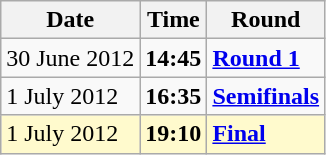<table class="wikitable">
<tr>
<th>Date</th>
<th>Time</th>
<th>Round</th>
</tr>
<tr>
<td>30 June 2012</td>
<td><strong>14:45</strong></td>
<td><strong><a href='#'>Round 1</a></strong></td>
</tr>
<tr>
<td>1 July 2012</td>
<td><strong>16:35</strong></td>
<td><strong><a href='#'>Semifinals</a></strong></td>
</tr>
<tr style=background:lemonchiffon>
<td>1 July 2012</td>
<td><strong>19:10</strong></td>
<td><strong><a href='#'>Final</a></strong></td>
</tr>
</table>
